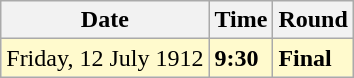<table class="wikitable">
<tr>
<th>Date</th>
<th>Time</th>
<th>Round</th>
</tr>
<tr style=background:lemonchiffon>
<td>Friday, 12 July 1912</td>
<td><strong>9:30</strong></td>
<td><strong>Final</strong></td>
</tr>
</table>
